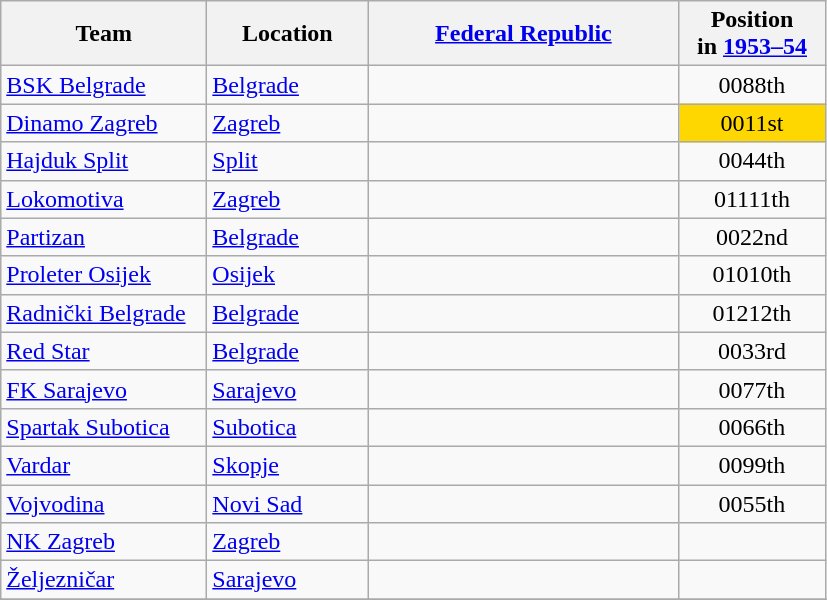<table class="wikitable sortable" style="text-align: left;">
<tr>
<th width="130">Team</th>
<th width="100">Location</th>
<th width="200"><a href='#'>Federal Republic</a></th>
<th width="90">Position<br>in <a href='#'>1953–54</a></th>
</tr>
<tr>
<td><a href='#'>BSK Belgrade</a></td>
<td><a href='#'>Belgrade</a></td>
<td></td>
<td style="text-align:center;"><span>008</span>8th</td>
</tr>
<tr>
<td><a href='#'>Dinamo Zagreb</a></td>
<td><a href='#'>Zagreb</a></td>
<td></td>
<td style="text-align:center;" bgcolor="gold"><span>001</span>1st</td>
</tr>
<tr>
<td><a href='#'>Hajduk Split</a></td>
<td><a href='#'>Split</a></td>
<td></td>
<td style="text-align:center;"><span>004</span>4th</td>
</tr>
<tr>
<td><a href='#'>Lokomotiva</a></td>
<td><a href='#'>Zagreb</a></td>
<td></td>
<td style="text-align:center;"><span>011</span>11th</td>
</tr>
<tr>
<td><a href='#'>Partizan</a></td>
<td><a href='#'>Belgrade</a></td>
<td></td>
<td style="text-align:center;"><span>002</span>2nd</td>
</tr>
<tr>
<td><a href='#'>Proleter Osijek</a></td>
<td><a href='#'>Osijek</a></td>
<td></td>
<td style="text-align:center;"><span>010</span>10th</td>
</tr>
<tr>
<td><a href='#'>Radnički Belgrade</a></td>
<td><a href='#'>Belgrade</a></td>
<td></td>
<td style="text-align:center;"><span>012</span>12th</td>
</tr>
<tr>
<td><a href='#'>Red Star</a></td>
<td><a href='#'>Belgrade</a></td>
<td></td>
<td style="text-align:center;"><span>003</span>3rd</td>
</tr>
<tr>
<td><a href='#'>FK Sarajevo</a></td>
<td><a href='#'>Sarajevo</a></td>
<td></td>
<td style="text-align:center;"><span>007</span>7th</td>
</tr>
<tr>
<td><a href='#'>Spartak Subotica</a></td>
<td><a href='#'>Subotica</a></td>
<td></td>
<td style="text-align:center;"><span>006</span>6th</td>
</tr>
<tr>
<td><a href='#'>Vardar</a></td>
<td><a href='#'>Skopje</a></td>
<td></td>
<td style="text-align:center;"><span>009</span>9th</td>
</tr>
<tr>
<td><a href='#'>Vojvodina</a></td>
<td><a href='#'>Novi Sad</a></td>
<td></td>
<td style="text-align:center;"><span>005</span>5th</td>
</tr>
<tr>
<td><a href='#'>NK Zagreb</a></td>
<td><a href='#'>Zagreb</a></td>
<td></td>
<td></td>
</tr>
<tr>
<td><a href='#'>Željezničar</a></td>
<td><a href='#'>Sarajevo</a></td>
<td></td>
<td></td>
</tr>
<tr>
</tr>
</table>
